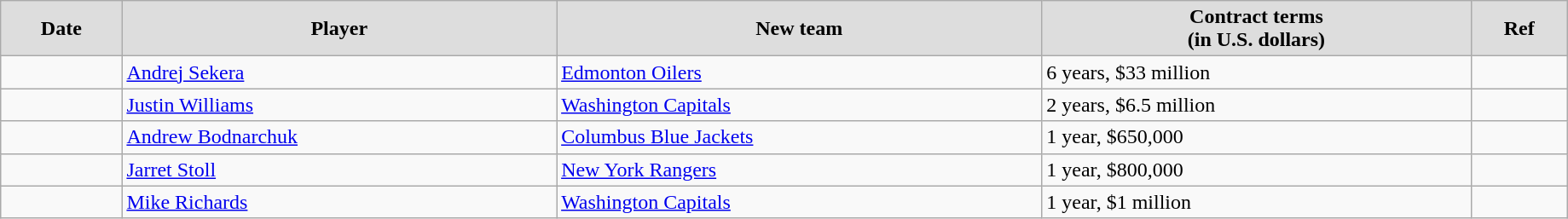<table class="wikitable" width=97%>
<tr align="center" bgcolor="#dddddd">
<td><strong>Date</strong></td>
<td><strong>Player</strong></td>
<td><strong>New team</strong></td>
<td><strong>Contract terms</strong><br><strong>(in U.S. dollars)</strong></td>
<td><strong>Ref</strong></td>
</tr>
<tr>
<td></td>
<td><a href='#'>Andrej Sekera</a></td>
<td><a href='#'>Edmonton Oilers</a></td>
<td>6 years, $33 million</td>
<td></td>
</tr>
<tr>
<td></td>
<td><a href='#'>Justin Williams</a></td>
<td><a href='#'>Washington Capitals</a></td>
<td>2 years, $6.5 million</td>
<td></td>
</tr>
<tr>
<td></td>
<td><a href='#'>Andrew Bodnarchuk</a></td>
<td><a href='#'>Columbus Blue Jackets</a></td>
<td>1 year, $650,000</td>
<td></td>
</tr>
<tr>
<td></td>
<td><a href='#'>Jarret Stoll</a></td>
<td><a href='#'>New York Rangers</a></td>
<td>1 year, $800,000</td>
<td></td>
</tr>
<tr>
<td></td>
<td><a href='#'>Mike Richards</a></td>
<td><a href='#'>Washington Capitals</a></td>
<td>1 year, $1 million</td>
<td></td>
</tr>
</table>
